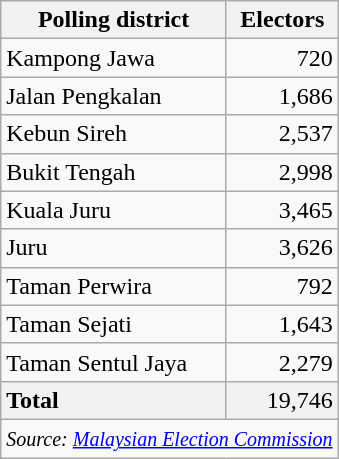<table class="wikitable sortable">
<tr>
<th>Polling district</th>
<th>Electors</th>
</tr>
<tr>
<td>Kampong Jawa</td>
<td align="right">720</td>
</tr>
<tr>
<td>Jalan Pengkalan</td>
<td align="right">1,686</td>
</tr>
<tr>
<td>Kebun Sireh</td>
<td align="right">2,537</td>
</tr>
<tr>
<td>Bukit Tengah</td>
<td align="right">2,998</td>
</tr>
<tr>
<td>Kuala Juru</td>
<td align="right">3,465</td>
</tr>
<tr>
<td>Juru</td>
<td align="right">3,626</td>
</tr>
<tr>
<td>Taman Perwira</td>
<td align="right">792</td>
</tr>
<tr>
<td>Taman Sejati</td>
<td align="right">1,643</td>
</tr>
<tr>
<td>Taman Sentul Jaya</td>
<td align="right">2,279</td>
</tr>
<tr>
<td style="background: #f2f2f2"><strong>Total</strong></td>
<td style="background: #f2f2f2" align="right">19,746</td>
</tr>
<tr>
<td colspan="2"  align="right"><small><em>Source: <a href='#'>Malaysian Election Commission</a></em></small></td>
</tr>
</table>
